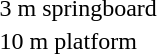<table>
<tr>
<td>3 m springboard</td>
<td></td>
<td></td>
<td></td>
</tr>
<tr>
<td>10 m platform</td>
<td></td>
<td></td>
<td></td>
</tr>
</table>
